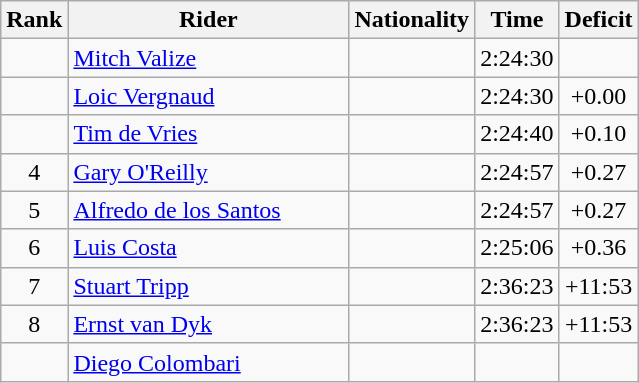<table class="wikitable sortable" style="text-align:center">
<tr>
<th width=20>Rank</th>
<th width=180>Rider</th>
<th>Nationality</th>
<th>Time</th>
<th>Deficit</th>
</tr>
<tr>
<td></td>
<td align="left"><a href='#'>Mitch Valize</a></td>
<td align="left"></td>
<td>2:24:30</td>
<td></td>
</tr>
<tr>
<td></td>
<td align="left"><a href='#'>Loic Vergnaud</a></td>
<td align="left"></td>
<td>2:24:30</td>
<td>+0.00</td>
</tr>
<tr>
<td></td>
<td align="left"><a href='#'>Tim de Vries</a></td>
<td align="left"></td>
<td>2:24:40</td>
<td>+0.10</td>
</tr>
<tr>
<td>4</td>
<td align="left"><a href='#'>Gary O'Reilly</a></td>
<td align="left"></td>
<td>2:24:57</td>
<td>+0.27</td>
</tr>
<tr>
<td>5</td>
<td align="left"><a href='#'>Alfredo de los Santos</a></td>
<td align="left"></td>
<td>2:24:57</td>
<td>+0.27</td>
</tr>
<tr>
<td>6</td>
<td align="left"><a href='#'>Luis Costa</a></td>
<td align="left"></td>
<td>2:25:06</td>
<td>+0.36</td>
</tr>
<tr>
<td>7</td>
<td align="left"><a href='#'>Stuart Tripp</a></td>
<td align="left"></td>
<td>2:36:23</td>
<td>+11:53</td>
</tr>
<tr>
<td>8</td>
<td align="left"><a href='#'>Ernst van Dyk</a></td>
<td align="left"></td>
<td>2:36:23</td>
<td>+11:53</td>
</tr>
<tr>
<td></td>
<td align="left"><a href='#'>Diego Colombari</a></td>
<td align="left"></td>
<td></td>
<td></td>
</tr>
</table>
